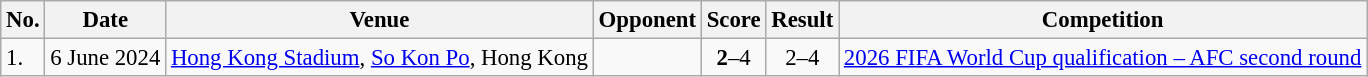<table class="wikitable" style="font-size:95%;">
<tr>
<th>No.</th>
<th>Date</th>
<th>Venue</th>
<th>Opponent</th>
<th>Score</th>
<th>Result</th>
<th>Competition</th>
</tr>
<tr>
<td>1.</td>
<td>6 June 2024</td>
<td><a href='#'>Hong Kong Stadium</a>, <a href='#'>So Kon Po</a>, Hong Kong</td>
<td></td>
<td align="center"><strong>2</strong>–4</td>
<td align="center">2–4</td>
<td><a href='#'>2026 FIFA World Cup qualification – AFC second round</a></td>
</tr>
</table>
